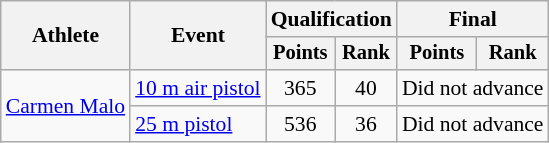<table class="wikitable" style="font-size:90%">
<tr>
<th rowspan="2">Athlete</th>
<th rowspan="2">Event</th>
<th colspan=2>Qualification</th>
<th colspan=2>Final</th>
</tr>
<tr style="font-size:95%">
<th>Points</th>
<th>Rank</th>
<th>Points</th>
<th>Rank</th>
</tr>
<tr align=center>
<td align=left rowspan=2><a href='#'>Carmen Malo</a></td>
<td align=left><a href='#'>10 m air pistol</a></td>
<td>365</td>
<td>40</td>
<td colspan=2>Did not advance</td>
</tr>
<tr align=center>
<td align=left><a href='#'>25 m pistol</a></td>
<td>536</td>
<td>36</td>
<td colspan=2>Did not advance</td>
</tr>
</table>
